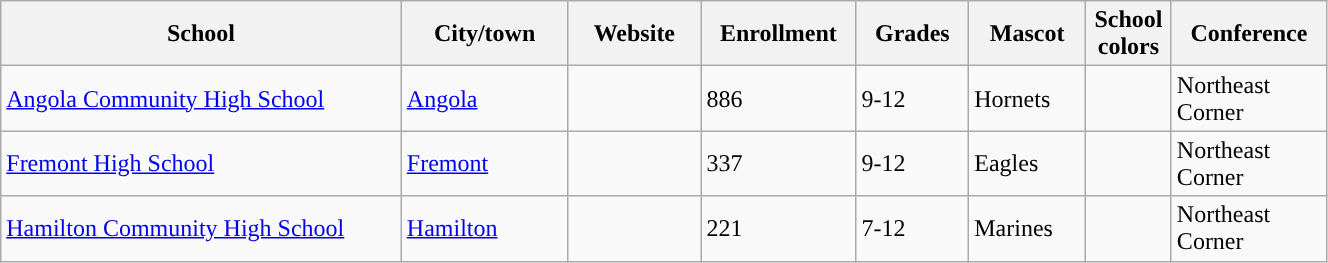<table class="wikitable sortable" width="70%">
<tr>
<th width="20%">School</th>
<th width="08%">City/town</th>
<th width="06%">Website</th>
<th width="04%">Enrollment</th>
<th width="04%">Grades</th>
<th width="04%">Mascot</th>
<th width=01%>School colors</th>
<th width="04%">Conference</th>
</tr>
<tr>
<td><a href='#'>Angola Community High School</a></td>
<td><a href='#'>Angola</a></td>
<td></td>
<td>886</td>
<td>9-12</td>
<td>Hornets</td>
<td> </td>
<td>Northeast Corner</td>
</tr>
<tr>
<td><a href='#'>Fremont High School</a></td>
<td><a href='#'>Fremont</a></td>
<td></td>
<td>337</td>
<td>9-12</td>
<td>Eagles</td>
<td> </td>
<td>Northeast Corner</td>
</tr>
<tr>
<td><a href='#'>Hamilton Community High School</a></td>
<td><a href='#'>Hamilton</a></td>
<td></td>
<td>221</td>
<td>7-12</td>
<td>Marines</td>
<td> </td>
<td>Northeast Corner</td>
</tr>
</table>
